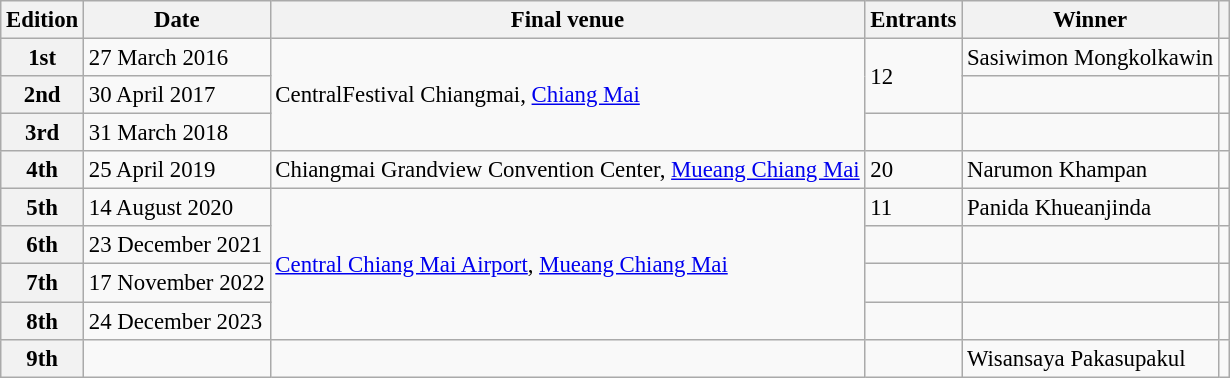<table class="wikitable defaultcenter col2left col3left col5left" style="font-size:95%;">
<tr>
<th>Edition</th>
<th>Date</th>
<th>Final venue</th>
<th>Entrants</th>
<th>Winner</th>
<th></th>
</tr>
<tr>
<th>1st</th>
<td>27 March 2016</td>
<td rowspan=3>CentralFestival Chiangmai, <a href='#'>Chiang Mai</a></td>
<td rowspan=2>12</td>
<td>Sasiwimon Mongkolkawin</td>
<td></td>
</tr>
<tr>
<th>2nd</th>
<td>30 April 2017</td>
<td></td>
<td {{center></td>
</tr>
<tr>
<th>3rd</th>
<td>31 March 2018</td>
<td></td>
<td></td>
<td></td>
</tr>
<tr>
<th>4th</th>
<td>25 April 2019</td>
<td>Chiangmai Grandview Convention Center, <a href='#'>Mueang Chiang Mai</a></td>
<td>20</td>
<td>Narumon Khampan</td>
<td></td>
</tr>
<tr>
<th>5th</th>
<td>14 August 2020</td>
<td rowspan=4><a href='#'>Central Chiang Mai Airport</a>, <a href='#'>Mueang Chiang Mai</a></td>
<td>11</td>
<td>Panida Khueanjinda</td>
<td></td>
</tr>
<tr>
<th>6th</th>
<td>23 December 2021</td>
<td></td>
<td></td>
<td></td>
</tr>
<tr>
<th>7th</th>
<td>17 November 2022</td>
<td></td>
<td></td>
<td></td>
</tr>
<tr>
<th>8th</th>
<td>24 December 2023</td>
<td></td>
<td></td>
<td></td>
</tr>
<tr>
<th>9th</th>
<td></td>
<td></td>
<td></td>
<td>Wisansaya Pakasupakul</td>
<td></td>
</tr>
</table>
